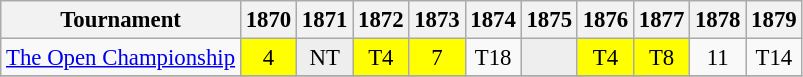<table class="wikitable" style="font-size:95%;text-align:center;">
<tr>
<th>Tournament</th>
<th>1870</th>
<th>1871</th>
<th>1872</th>
<th>1873</th>
<th>1874</th>
<th>1875</th>
<th>1876</th>
<th>1877</th>
<th>1878</th>
<th>1879</th>
</tr>
<tr>
<td align=left><a href='#'>The Open Championship</a></td>
<td style="background:yellow;">4</td>
<td style="background:#eeeeee;">NT</td>
<td style="background:yellow;">T4</td>
<td style="background:yellow;">7</td>
<td>T18</td>
<td style="background:#eeeeee;"></td>
<td style="background:yellow;">T4</td>
<td style="background:yellow;">T8</td>
<td>11</td>
<td>T14</td>
</tr>
<tr>
</tr>
</table>
